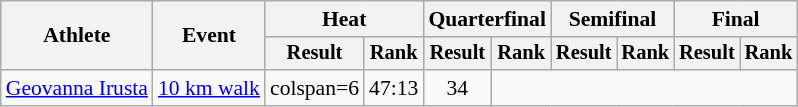<table class="wikitable" style="font-size:90%">
<tr>
<th rowspan="2">Athlete</th>
<th rowspan="2">Event</th>
<th colspan="2">Heat</th>
<th colspan="2">Quarterfinal</th>
<th colspan="2">Semifinal</th>
<th colspan="2">Final</th>
</tr>
<tr style="font-size:95%">
<th>Result</th>
<th>Rank</th>
<th>Result</th>
<th>Rank</th>
<th>Result</th>
<th>Rank</th>
<th>Result</th>
<th>Rank</th>
</tr>
<tr align=center>
<td align=left><a href='#'>Geovanna Irusta</a></td>
<td align=left><a href='#'>10 km walk</a></td>
<td>colspan=6 </td>
<td>47:13</td>
<td>34</td>
</tr>
</table>
